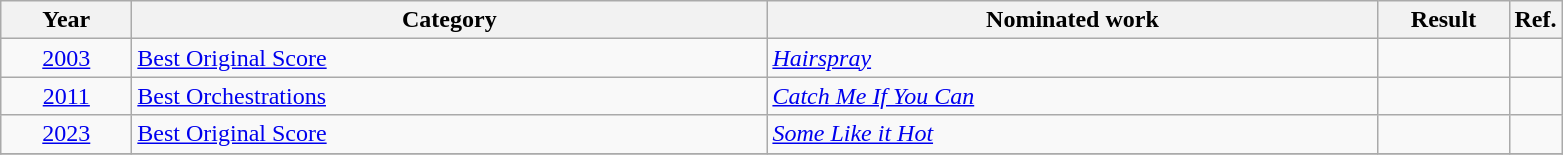<table class=wikitable>
<tr>
<th scope="col" style="width:5em;">Year</th>
<th scope="col" style="width:26em;">Category</th>
<th scope="col" style="width:25em;">Nominated work</th>
<th scope="col" style="width:5em;">Result</th>
<th>Ref.</th>
</tr>
<tr>
<td style="text-align:center;"><a href='#'>2003</a></td>
<td><a href='#'>Best Original Score</a></td>
<td><em><a href='#'>Hairspray</a></em></td>
<td></td>
<td></td>
</tr>
<tr>
<td style="text-align:center;"><a href='#'>2011</a></td>
<td><a href='#'>Best Orchestrations</a></td>
<td><em><a href='#'>Catch Me If You Can</a></em></td>
<td></td>
<td></td>
</tr>
<tr>
<td style="text-align:center;"><a href='#'>2023</a></td>
<td><a href='#'>Best Original Score</a></td>
<td><em><a href='#'>Some Like it Hot</a></em></td>
<td></td>
<td></td>
</tr>
<tr>
</tr>
</table>
